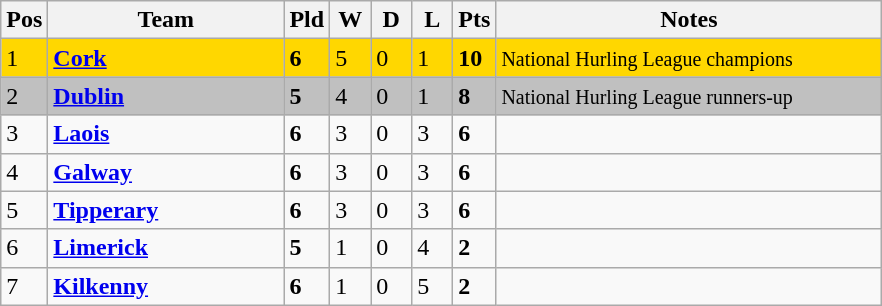<table class="wikitable" style="text-align: centre;">
<tr>
<th width="20">Pos</th>
<th width="150">Team</th>
<th width="20">Pld</th>
<th width="20">W</th>
<th width="20">D</th>
<th width="20">L</th>
<th width="20">Pts</th>
<th width="250">Notes</th>
</tr>
<tr style="background:gold;">
<td>1</td>
<td align="left"><strong> <a href='#'>Cork</a></strong></td>
<td><strong>6</strong></td>
<td>5</td>
<td>0</td>
<td>1</td>
<td><strong>10</strong></td>
<td><small> National Hurling League champions</small></td>
</tr>
<tr style="background:silver;">
<td>2</td>
<td align="left"><strong> <a href='#'>Dublin</a></strong></td>
<td><strong>5</strong></td>
<td>4</td>
<td>0</td>
<td>1</td>
<td><strong>8</strong></td>
<td><small> National Hurling League runners-up</small></td>
</tr>
<tr style="">
<td>3</td>
<td align="left"><strong> <a href='#'>Laois</a></strong></td>
<td><strong>6</strong></td>
<td>3</td>
<td>0</td>
<td>3</td>
<td><strong>6</strong></td>
<td></td>
</tr>
<tr style="">
<td>4</td>
<td align="left"><strong> <a href='#'>Galway</a></strong></td>
<td><strong>6</strong></td>
<td>3</td>
<td>0</td>
<td>3</td>
<td><strong>6</strong></td>
<td></td>
</tr>
<tr style="">
<td>5</td>
<td align="left"><strong> <a href='#'>Tipperary</a></strong></td>
<td><strong>6</strong></td>
<td>3</td>
<td>0</td>
<td>3</td>
<td><strong>6</strong></td>
<td></td>
</tr>
<tr style="">
<td>6</td>
<td align="left"><strong> <a href='#'>Limerick</a></strong></td>
<td><strong>5</strong></td>
<td>1</td>
<td>0</td>
<td>4</td>
<td><strong>2</strong></td>
<td></td>
</tr>
<tr style="">
<td>7</td>
<td align="left"><strong> <a href='#'>Kilkenny</a></strong></td>
<td><strong>6</strong></td>
<td>1</td>
<td>0</td>
<td>5</td>
<td><strong>2</strong></td>
<td></td>
</tr>
</table>
